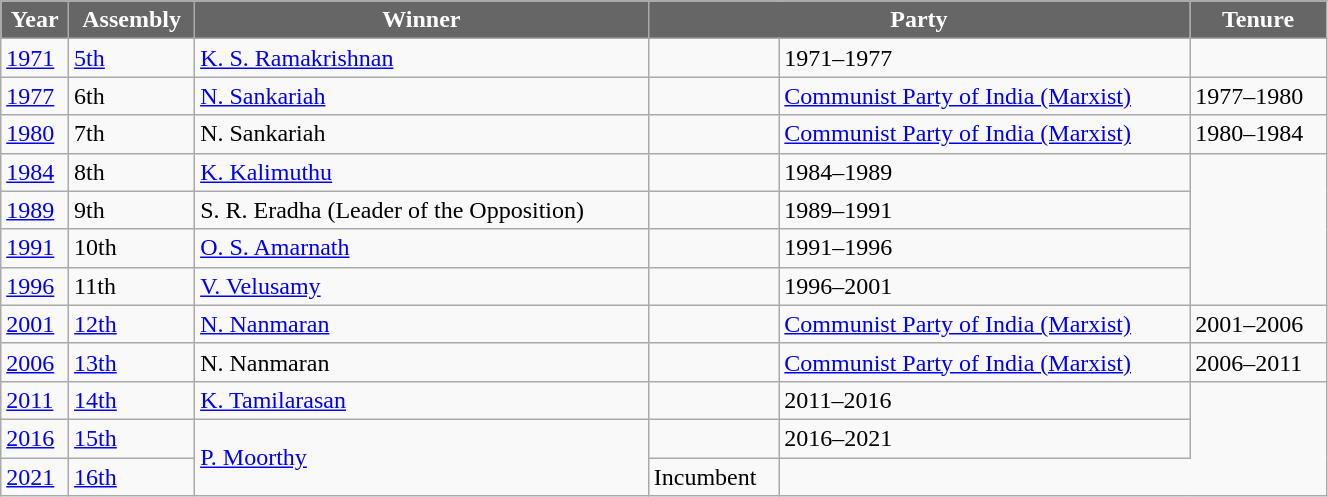<table class="wikitable" width="70%">
<tr>
<th style="background-color:#666666; color:white">Year</th>
<th style="background-color:#666666; color:white">Assembly</th>
<th style="background-color:#666666; color:white">Winner</th>
<th style="background-color:#666666; color:white" colspan="2">Party</th>
<th style="background-color:#666666; color:white">Tenure</th>
</tr>
<tr>
<td><a href='#'>1971</a></td>
<td><a href='#'>5th</a></td>
<td><a href='#'>K. S. Ramakrishnan</a></td>
<td></td>
<td>1971–1977</td>
</tr>
<tr>
<td><a href='#'>1977</a></td>
<td>6th</td>
<td><a href='#'>N. Sankariah</a></td>
<td></td>
<td><a href='#'>Communist Party of India (Marxist)</a></td>
<td>1977–1980</td>
</tr>
<tr>
<td><a href='#'>1980</a></td>
<td>7th</td>
<td>N. Sankariah</td>
<td></td>
<td><a href='#'>Communist Party of India (Marxist)</a></td>
<td>1980–1984</td>
</tr>
<tr>
<td><a href='#'>1984</a></td>
<td>8th</td>
<td><a href='#'>K. Kalimuthu</a></td>
<td></td>
<td>1984–1989</td>
</tr>
<tr>
<td><a href='#'>1989</a></td>
<td>9th</td>
<td>S. R. Eradha (Leader of the Opposition)</td>
<td></td>
<td>1989–1991</td>
</tr>
<tr>
<td><a href='#'>1991</a></td>
<td>10th</td>
<td><a href='#'>O. S. Amarnath</a></td>
<td></td>
<td>1991–1996</td>
</tr>
<tr>
<td><a href='#'>1996</a></td>
<td>11th</td>
<td><a href='#'>V. Velusamy</a></td>
<td></td>
<td>1996–2001</td>
</tr>
<tr>
<td><a href='#'>2001</a></td>
<td><a href='#'>12th</a></td>
<td><a href='#'>N. Nanmaran</a></td>
<td></td>
<td><a href='#'>Communist Party of India (Marxist)</a></td>
<td>2001–2006</td>
</tr>
<tr>
<td><a href='#'>2006</a></td>
<td><a href='#'>13th</a></td>
<td>N. Nanmaran</td>
<td></td>
<td><a href='#'>Communist Party of India (Marxist)</a></td>
<td>2006–2011</td>
</tr>
<tr>
<td><a href='#'>2011</a></td>
<td><a href='#'>14th</a></td>
<td><a href='#'>K. Tamilarasan</a></td>
<td></td>
<td>2011–2016</td>
</tr>
<tr>
<td><a href='#'>2016</a></td>
<td><a href='#'>15th</a></td>
<td rowspan="2"><a href='#'>P. Moorthy</a></td>
<td></td>
<td>2016–2021</td>
</tr>
<tr>
<td><a href='#'>2021</a></td>
<td><a href='#'>16th</a></td>
<td>Incumbent</td>
</tr>
</table>
